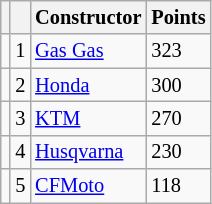<table class="wikitable" style="font-size: 85%;">
<tr>
<th></th>
<th></th>
<th>Constructor</th>
<th>Points</th>
</tr>
<tr>
<td></td>
<td align=center>1</td>
<td> <a href='#'>Gas Gas</a></td>
<td align=left>323</td>
</tr>
<tr>
<td></td>
<td align=center>2</td>
<td> <a href='#'>Honda</a></td>
<td align=left>300</td>
</tr>
<tr>
<td></td>
<td align=center>3</td>
<td> <a href='#'>KTM</a></td>
<td align=left>270</td>
</tr>
<tr>
<td></td>
<td align=center>4</td>
<td> <a href='#'>Husqvarna</a></td>
<td align=left>230</td>
</tr>
<tr>
<td></td>
<td align=center>5</td>
<td> <a href='#'>CFMoto</a></td>
<td align=left>118</td>
</tr>
</table>
